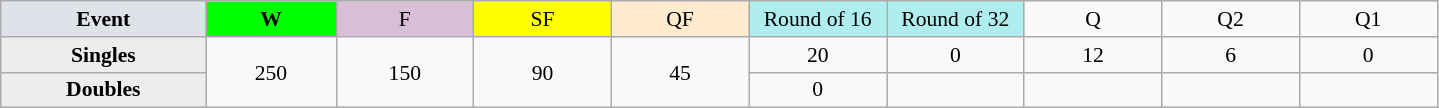<table class=wikitable style=font-size:90%;text-align:center>
<tr>
<td style="width:130px; background:#dfe2e9;"><strong>Event</strong></td>
<td style="width:80px; background:lime;"><strong>W</strong></td>
<td style="width:85px; background:thistle;">F</td>
<td style="width:85px; background:#ff0;">SF</td>
<td style="width:85px; background:#ffebcd;">QF</td>
<td style="width:85px; background:#afeeee;">Round of 16</td>
<td style="width:85px; background:#afeeee;">Round of 32</td>
<td width=85>Q</td>
<td width=85>Q2</td>
<td width=85>Q1</td>
</tr>
<tr>
<th style="background:#ededed;">Singles</th>
<td rowspan=2>250</td>
<td rowspan=2>150</td>
<td rowspan=2>90</td>
<td rowspan=2>45</td>
<td>20</td>
<td>0</td>
<td>12</td>
<td>6</td>
<td>0</td>
</tr>
<tr>
<th style="background:#ededed;">Doubles</th>
<td>0</td>
<td></td>
<td></td>
<td></td>
<td></td>
</tr>
</table>
